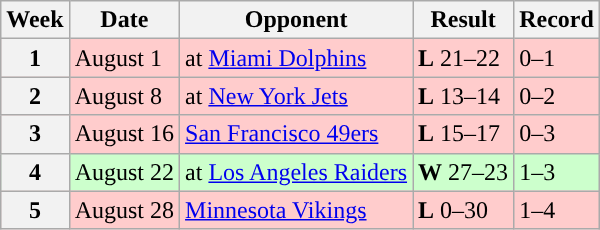<table class="wikitable">
<tr>
<th>Week</th>
<th>Date</th>
<th>Opponent</th>
<th>Result</th>
<th>Record</th>
</tr>
<tr style="background:#fcc">
<th>1</th>
<td>August 1</td>
<td>at <a href='#'>Miami Dolphins</a></td>
<td><strong>L</strong> 21–22</td>
<td>0–1</td>
</tr>
<tr style="background:#fcc">
<th>2</th>
<td>August 8</td>
<td>at <a href='#'>New York Jets</a></td>
<td><strong>L</strong> 13–14</td>
<td>0–2</td>
</tr>
<tr style="background:#fcc">
<th>3</th>
<td>August 16</td>
<td><a href='#'>San Francisco 49ers</a></td>
<td><strong>L</strong> 15–17</td>
<td>0–3</td>
</tr>
<tr style="background:#cfc">
<th>4</th>
<td>August 22</td>
<td>at <a href='#'>Los Angeles Raiders</a></td>
<td><strong>W</strong> 27–23</td>
<td>1–3</td>
</tr>
<tr style="background:#fcc">
<th>5</th>
<td>August 28</td>
<td><a href='#'>Minnesota Vikings</a></td>
<td><strong>L</strong> 0–30</td>
<td>1–4</td>
</tr>
</table>
